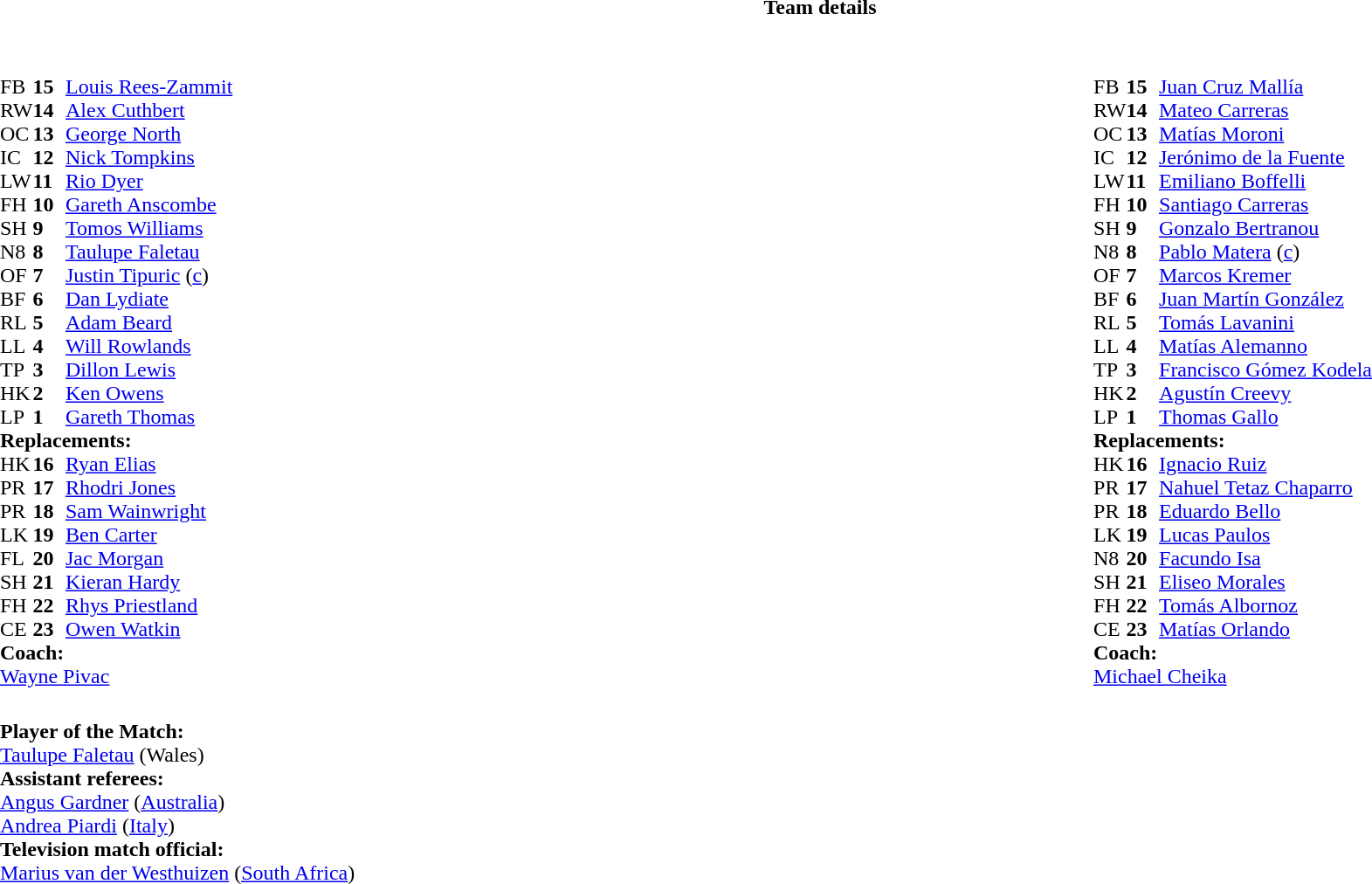<table border="0" style="width:100%;" class="collapsible collapsed">
<tr>
<th>Team details</th>
</tr>
<tr>
<td><br><table style="width:100%;">
<tr>
<td style="vertical-align:top; width:50%;"><br><table style="font-size: 100%" cellspacing="0" cellpadding="0">
<tr>
<th width="25"></th>
<th width="25"></th>
</tr>
<tr>
<td>FB</td>
<td><strong>15</strong></td>
<td><a href='#'>Louis Rees-Zammit</a></td>
</tr>
<tr>
<td>RW</td>
<td><strong>14</strong></td>
<td><a href='#'>Alex Cuthbert</a></td>
</tr>
<tr>
<td>OC</td>
<td><strong>13</strong></td>
<td><a href='#'>George North</a></td>
</tr>
<tr>
<td>IC</td>
<td><strong>12</strong></td>
<td><a href='#'>Nick Tompkins</a></td>
<td></td>
<td></td>
</tr>
<tr>
<td>LW</td>
<td><strong>11</strong></td>
<td><a href='#'>Rio Dyer</a></td>
</tr>
<tr>
<td>FH</td>
<td><strong>10</strong></td>
<td><a href='#'>Gareth Anscombe</a></td>
<td></td>
<td></td>
</tr>
<tr>
<td>SH</td>
<td><strong>9</strong></td>
<td><a href='#'>Tomos Williams</a></td>
</tr>
<tr>
<td>N8</td>
<td><strong>8</strong></td>
<td><a href='#'>Taulupe Faletau</a></td>
</tr>
<tr>
<td>OF</td>
<td><strong>7</strong></td>
<td><a href='#'>Justin Tipuric</a> (<a href='#'>c</a>)</td>
</tr>
<tr>
<td>BF</td>
<td><strong>6</strong></td>
<td><a href='#'>Dan Lydiate</a></td>
<td></td>
<td></td>
</tr>
<tr>
<td>RL</td>
<td><strong>5</strong></td>
<td><a href='#'>Adam Beard</a></td>
<td></td>
<td></td>
</tr>
<tr>
<td>LL</td>
<td><strong>4</strong></td>
<td><a href='#'>Will Rowlands</a></td>
<td></td>
<td></td>
</tr>
<tr>
<td>TP</td>
<td><strong>3</strong></td>
<td><a href='#'>Dillon Lewis</a></td>
<td></td>
<td></td>
</tr>
<tr>
<td>HK</td>
<td><strong>2</strong></td>
<td><a href='#'>Ken Owens</a></td>
</tr>
<tr>
<td>LP</td>
<td><strong>1</strong></td>
<td><a href='#'>Gareth Thomas</a></td>
<td></td>
<td></td>
</tr>
<tr>
<td colspan="3"><strong>Replacements:</strong></td>
</tr>
<tr>
<td>HK</td>
<td><strong>16</strong></td>
<td><a href='#'>Ryan Elias</a></td>
<td></td>
<td></td>
</tr>
<tr>
<td>PR</td>
<td><strong>17</strong></td>
<td><a href='#'>Rhodri Jones</a></td>
<td></td>
<td></td>
</tr>
<tr>
<td>PR</td>
<td><strong>18</strong></td>
<td><a href='#'>Sam Wainwright</a></td>
<td></td>
<td></td>
</tr>
<tr>
<td>LK</td>
<td><strong>19</strong></td>
<td><a href='#'>Ben Carter</a></td>
<td></td>
<td></td>
</tr>
<tr>
<td>FL</td>
<td><strong>20</strong></td>
<td><a href='#'>Jac Morgan</a></td>
<td></td>
<td></td>
</tr>
<tr>
<td>SH</td>
<td><strong>21</strong></td>
<td><a href='#'>Kieran Hardy</a></td>
</tr>
<tr>
<td>FH</td>
<td><strong>22</strong></td>
<td><a href='#'>Rhys Priestland</a></td>
<td></td>
<td></td>
</tr>
<tr>
<td>CE</td>
<td><strong>23</strong></td>
<td><a href='#'>Owen Watkin</a></td>
<td></td>
<td></td>
</tr>
<tr>
<td colspan="3"><strong>Coach:</strong></td>
</tr>
<tr>
<td colspan="3"> <a href='#'>Wayne Pivac</a></td>
</tr>
</table>
</td>
<td style="vertical-align:top"></td>
<td style="vertical-align:top;width:50%"><br><table cellspacing="0" cellpadding="0" style="margin:auto">
<tr>
<th width="25"></th>
<th width="25"></th>
</tr>
<tr>
<td>FB</td>
<td><strong>15</strong></td>
<td><a href='#'>Juan Cruz Mallía</a></td>
</tr>
<tr>
<td>RW</td>
<td><strong>14</strong></td>
<td><a href='#'>Mateo Carreras</a></td>
<td></td>
<td></td>
</tr>
<tr>
<td>OC</td>
<td><strong>13</strong></td>
<td><a href='#'>Matías Moroni</a></td>
<td></td>
<td></td>
</tr>
<tr>
<td>IC</td>
<td><strong>12</strong></td>
<td><a href='#'>Jerónimo de la Fuente</a></td>
</tr>
<tr>
<td>LW</td>
<td><strong>11</strong></td>
<td><a href='#'>Emiliano Boffelli</a></td>
</tr>
<tr>
<td>FH</td>
<td><strong>10</strong></td>
<td><a href='#'>Santiago Carreras</a></td>
</tr>
<tr>
<td>SH</td>
<td><strong>9</strong></td>
<td><a href='#'>Gonzalo Bertranou</a></td>
<td></td>
<td></td>
</tr>
<tr>
<td>N8</td>
<td><strong>8</strong></td>
<td><a href='#'>Pablo Matera</a> (<a href='#'>c</a>)</td>
</tr>
<tr>
<td>OF</td>
<td><strong>7</strong></td>
<td><a href='#'>Marcos Kremer</a></td>
<td></td>
<td></td>
</tr>
<tr>
<td>BF</td>
<td><strong>6</strong></td>
<td><a href='#'>Juan Martín González</a></td>
</tr>
<tr>
<td>RL</td>
<td><strong>5</strong></td>
<td><a href='#'>Tomás Lavanini</a></td>
<td></td>
<td></td>
</tr>
<tr>
<td>LL</td>
<td><strong>4</strong></td>
<td><a href='#'>Matías Alemanno</a></td>
</tr>
<tr>
<td>TP</td>
<td><strong>3</strong></td>
<td><a href='#'>Francisco Gómez Kodela</a></td>
<td></td>
<td></td>
</tr>
<tr>
<td>HK</td>
<td><strong>2</strong></td>
<td><a href='#'>Agustín Creevy</a></td>
<td></td>
<td></td>
</tr>
<tr>
<td>LP</td>
<td><strong>1</strong></td>
<td><a href='#'>Thomas Gallo</a></td>
<td></td>
<td></td>
</tr>
<tr>
<td colspan="3"><strong>Replacements:</strong></td>
</tr>
<tr>
<td>HK</td>
<td><strong>16</strong></td>
<td><a href='#'>Ignacio Ruiz</a></td>
<td></td>
<td></td>
</tr>
<tr>
<td>PR</td>
<td><strong>17</strong></td>
<td><a href='#'>Nahuel Tetaz Chaparro</a></td>
<td></td>
<td></td>
</tr>
<tr>
<td>PR</td>
<td><strong>18</strong></td>
<td><a href='#'>Eduardo Bello</a></td>
<td></td>
<td></td>
</tr>
<tr>
<td>LK</td>
<td><strong>19</strong></td>
<td><a href='#'>Lucas Paulos</a></td>
<td></td>
<td></td>
</tr>
<tr>
<td>N8</td>
<td><strong>20</strong></td>
<td><a href='#'>Facundo Isa</a></td>
<td></td>
<td></td>
</tr>
<tr>
<td>SH</td>
<td><strong>21</strong></td>
<td><a href='#'>Eliseo Morales</a></td>
<td></td>
<td></td>
</tr>
<tr>
<td>FH</td>
<td><strong>22</strong></td>
<td><a href='#'>Tomás Albornoz</a></td>
<td></td>
<td></td>
</tr>
<tr>
<td>CE</td>
<td><strong>23</strong></td>
<td><a href='#'>Matías Orlando</a></td>
<td></td>
<td></td>
</tr>
<tr>
<td colspan="3"><strong>Coach:</strong></td>
</tr>
<tr>
<td colspan="3"> <a href='#'>Michael Cheika</a></td>
</tr>
</table>
</td>
</tr>
</table>
<table style="width:100%">
<tr>
<td><br><strong>Player of the Match:</strong>
<br><a href='#'>Taulupe Faletau</a> (Wales)<br><strong>Assistant referees:</strong>
<br><a href='#'>Angus Gardner</a> (<a href='#'>Australia</a>)
<br><a href='#'>Andrea Piardi</a> (<a href='#'>Italy</a>)
<br><strong>Television match official:</strong>
<br><a href='#'>Marius van der Westhuizen</a> (<a href='#'>South Africa</a>)</td>
</tr>
</table>
</td>
</tr>
</table>
